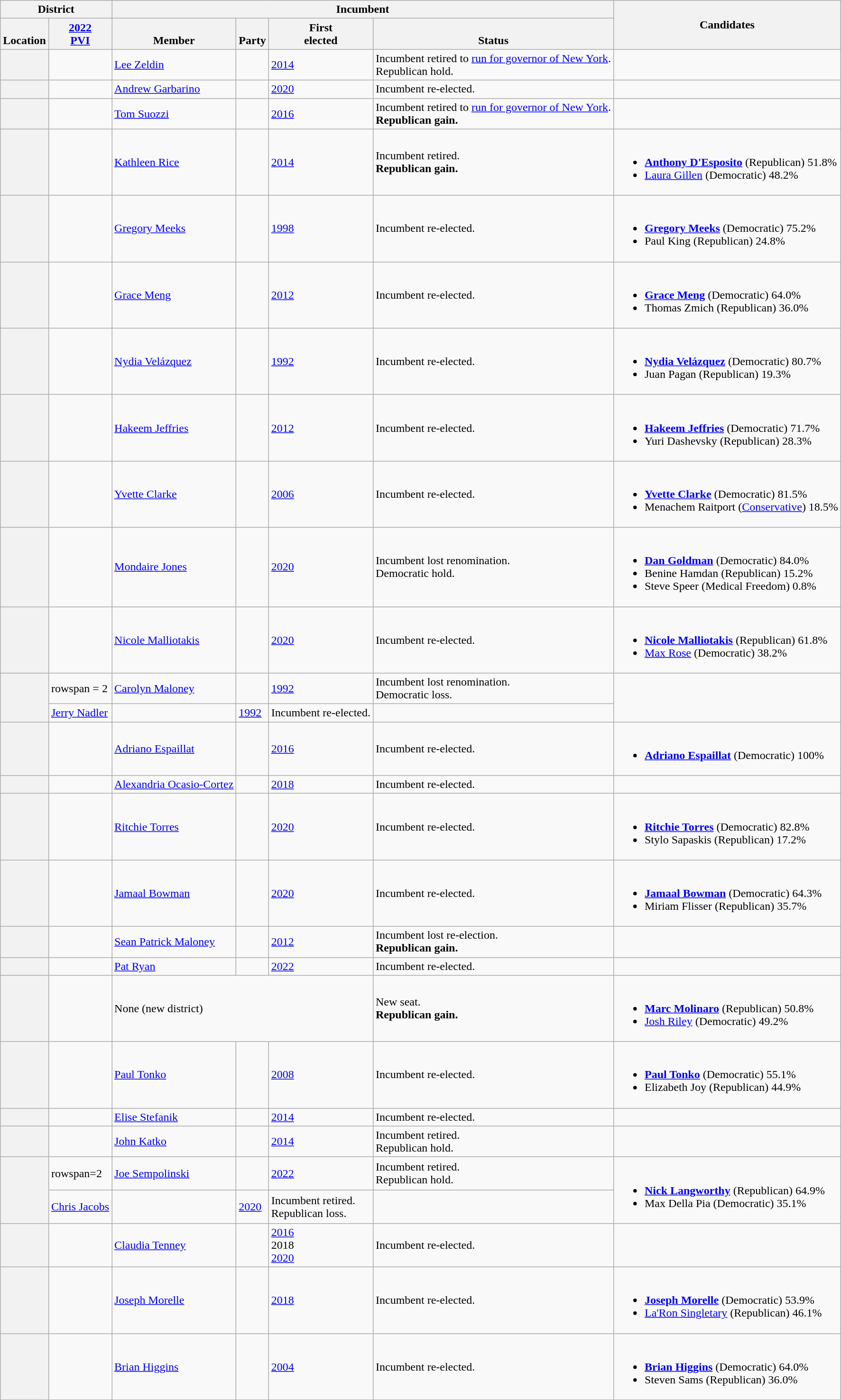<table class="wikitable sortable">
<tr>
<th colspan=2>District</th>
<th colspan=4>Incumbent</th>
<th rowspan=2 class="unsortable">Candidates</th>
</tr>
<tr valign=bottom>
<th>Location</th>
<th><a href='#'>2022<br>PVI</a></th>
<th>Member</th>
<th>Party</th>
<th>First<br>elected</th>
<th>Status</th>
</tr>
<tr>
<th></th>
<td></td>
<td><a href='#'>Lee Zeldin</a></td>
<td></td>
<td><a href='#'>2014</a></td>
<td>Incumbent retired to <a href='#'>run for governor of New York</a>.<br>Republican hold.</td>
<td nowrap></td>
</tr>
<tr>
<th></th>
<td></td>
<td><a href='#'>Andrew Garbarino</a></td>
<td></td>
<td><a href='#'>2020</a></td>
<td>Incumbent re-elected.</td>
<td nowrap></td>
</tr>
<tr>
<th></th>
<td></td>
<td><a href='#'>Tom Suozzi</a></td>
<td></td>
<td><a href='#'>2016</a></td>
<td>Incumbent retired to <a href='#'>run for governor of New York</a>.<br><strong>Republican gain.</strong></td>
<td nowrap></td>
</tr>
<tr>
<th></th>
<td></td>
<td><a href='#'>Kathleen Rice</a></td>
<td></td>
<td><a href='#'>2014</a></td>
<td>Incumbent retired.<br><strong>Republican gain.</strong></td>
<td nowrap><br><ul><li> <strong><a href='#'>Anthony D'Esposito</a></strong> (Republican) 51.8%</li><li><a href='#'>Laura Gillen</a> (Democratic) 48.2%</li></ul></td>
</tr>
<tr>
<th></th>
<td></td>
<td><a href='#'>Gregory Meeks</a></td>
<td></td>
<td><a href='#'>1998 </a></td>
<td>Incumbent re-elected.</td>
<td nowrap><br><ul><li> <strong><a href='#'>Gregory Meeks</a></strong> (Democratic) 75.2%</li><li>Paul King (Republican) 24.8%</li></ul></td>
</tr>
<tr>
<th></th>
<td></td>
<td><a href='#'>Grace Meng</a></td>
<td></td>
<td><a href='#'>2012</a></td>
<td>Incumbent re-elected.</td>
<td nowrap><br><ul><li> <strong><a href='#'>Grace Meng</a></strong> (Democratic) 64.0%</li><li>Thomas Zmich (Republican) 36.0%</li></ul></td>
</tr>
<tr>
<th></th>
<td></td>
<td><a href='#'>Nydia Velázquez</a></td>
<td></td>
<td><a href='#'>1992</a></td>
<td>Incumbent re-elected.</td>
<td nowrap><br><ul><li> <strong><a href='#'>Nydia Velázquez</a></strong> (Democratic) 80.7%</li><li>Juan Pagan (Republican) 19.3%</li></ul></td>
</tr>
<tr>
<th></th>
<td></td>
<td><a href='#'>Hakeem Jeffries</a></td>
<td></td>
<td><a href='#'>2012</a></td>
<td>Incumbent re-elected.</td>
<td nowrap><br><ul><li> <strong><a href='#'>Hakeem Jeffries</a></strong> (Democratic) 71.7%</li><li>Yuri Dashevsky (Republican) 28.3%</li></ul></td>
</tr>
<tr>
<th></th>
<td></td>
<td><a href='#'>Yvette Clarke</a></td>
<td></td>
<td><a href='#'>2006</a></td>
<td>Incumbent re-elected.</td>
<td nowrap><br><ul><li> <strong><a href='#'>Yvette Clarke</a></strong> (Democratic) 81.5%</li><li>Menachem Raitport (<a href='#'>Conservative</a>) 18.5%</li></ul></td>
</tr>
<tr>
<th></th>
<td></td>
<td><a href='#'>Mondaire Jones</a><br></td>
<td></td>
<td><a href='#'>2020</a></td>
<td>Incumbent lost renomination.<br>Democratic hold.</td>
<td nowrap><br><ul><li> <strong><a href='#'>Dan Goldman</a></strong> (Democratic) 84.0%</li><li>Benine Hamdan (Republican) 15.2%</li><li>Steve Speer (Medical Freedom) 0.8%</li></ul></td>
</tr>
<tr>
<th></th>
<td></td>
<td><a href='#'>Nicole Malliotakis</a></td>
<td></td>
<td><a href='#'>2020</a></td>
<td>Incumbent re-elected.</td>
<td nowrap><br><ul><li> <strong><a href='#'>Nicole Malliotakis</a></strong> (Republican) 61.8%</li><li><a href='#'>Max Rose</a> (Democratic) 38.2%</li></ul></td>
</tr>
<tr>
<th rowspan = 2></th>
<td>rowspan = 2 </td>
<td><a href='#'>Carolyn Maloney</a></td>
<td></td>
<td><a href='#'>1992</a></td>
<td>Incumbent lost renomination.<br>Democratic loss.</td>
<td rowspan = 2 nowrap></td>
</tr>
<tr>
<td><a href='#'>Jerry Nadler</a><br></td>
<td></td>
<td><a href='#'>1992</a></td>
<td>Incumbent re-elected.</td>
</tr>
<tr>
<th></th>
<td></td>
<td><a href='#'>Adriano Espaillat</a></td>
<td></td>
<td><a href='#'>2016</a></td>
<td>Incumbent re-elected.</td>
<td nowrap><br><ul><li> <strong><a href='#'>Adriano Espaillat</a></strong> (Democratic) 100%</li></ul></td>
</tr>
<tr>
<th></th>
<td></td>
<td><a href='#'>Alexandria Ocasio-Cortez</a></td>
<td></td>
<td><a href='#'>2018</a></td>
<td>Incumbent re-elected.</td>
<td nowrap></td>
</tr>
<tr>
<th></th>
<td></td>
<td><a href='#'>Ritchie Torres</a></td>
<td></td>
<td><a href='#'>2020</a></td>
<td>Incumbent re-elected.</td>
<td nowrap><br><ul><li> <strong><a href='#'>Ritchie Torres</a></strong> (Democratic) 82.8%</li><li>Stylo Sapaskis (Republican) 17.2%</li></ul></td>
</tr>
<tr>
<th></th>
<td></td>
<td><a href='#'>Jamaal Bowman</a></td>
<td></td>
<td><a href='#'>2020</a></td>
<td>Incumbent re-elected.</td>
<td nowrap><br><ul><li> <strong><a href='#'>Jamaal Bowman</a></strong> (Democratic) 64.3%</li><li>Miriam Flisser (Republican) 35.7%</li></ul></td>
</tr>
<tr>
<th></th>
<td></td>
<td><a href='#'>Sean Patrick Maloney</a><br></td>
<td></td>
<td><a href='#'>2012</a></td>
<td>Incumbent lost re-election.<br><strong>Republican gain.</strong></td>
<td nowrap></td>
</tr>
<tr>
<th></th>
<td></td>
<td><a href='#'>Pat Ryan</a> <br></td>
<td></td>
<td><a href='#'>2022 </a></td>
<td>Incumbent re-elected.</td>
<td nowrap></td>
</tr>
<tr>
<th></th>
<td></td>
<td colspan=3>None (new district)</td>
<td>New seat.<br><strong>Republican gain.</strong></td>
<td nowrap><br><ul><li> <strong><a href='#'>Marc Molinaro</a></strong> (Republican) 50.8%</li><li><a href='#'>Josh Riley</a> (Democratic) 49.2%</li></ul></td>
</tr>
<tr>
<th></th>
<td></td>
<td><a href='#'>Paul Tonko</a></td>
<td></td>
<td><a href='#'>2008</a></td>
<td>Incumbent re-elected.</td>
<td nowrap><br><ul><li> <strong><a href='#'>Paul Tonko</a></strong> (Democratic) 55.1%</li><li>Elizabeth Joy (Republican) 44.9%</li></ul></td>
</tr>
<tr>
<th></th>
<td></td>
<td><a href='#'>Elise Stefanik</a></td>
<td></td>
<td><a href='#'>2014</a></td>
<td>Incumbent re-elected.</td>
<td nowrap></td>
</tr>
<tr>
<th></th>
<td></td>
<td><a href='#'>John Katko</a><br></td>
<td></td>
<td><a href='#'>2014</a></td>
<td>Incumbent retired.<br>Republican hold.</td>
<td nowrap></td>
</tr>
<tr>
<th rowspan=2></th>
<td>rowspan=2 </td>
<td><a href='#'>Joe Sempolinski</a></td>
<td></td>
<td><a href='#'>2022 </a></td>
<td>Incumbent retired.<br>Republican hold.</td>
<td rowspan=2 nowrap><br><ul><li> <strong><a href='#'>Nick Langworthy</a></strong> (Republican) 64.9%</li><li>Max Della Pia (Democratic) 35.1%</li></ul></td>
</tr>
<tr>
<td><a href='#'>Chris Jacobs</a><br></td>
<td></td>
<td><a href='#'>2020 </a></td>
<td>Incumbent retired.<br>Republican loss.</td>
</tr>
<tr>
<th></th>
<td></td>
<td><a href='#'>Claudia Tenney</a><br></td>
<td></td>
<td><a href='#'>2016</a><br>2018 <br><a href='#'>2020</a></td>
<td>Incumbent re-elected.</td>
<td nowrap></td>
</tr>
<tr>
<th></th>
<td></td>
<td><a href='#'>Joseph Morelle</a></td>
<td></td>
<td><a href='#'>2018 </a></td>
<td>Incumbent re-elected.</td>
<td nowrap><br><ul><li> <strong><a href='#'>Joseph Morelle</a></strong> (Democratic) 53.9%</li><li><a href='#'>La'Ron Singletary</a> (Republican) 46.1%</li></ul></td>
</tr>
<tr>
<th></th>
<td></td>
<td><a href='#'>Brian Higgins</a></td>
<td></td>
<td><a href='#'>2004</a></td>
<td>Incumbent re-elected.</td>
<td nowrap><br><ul><li> <strong><a href='#'>Brian Higgins</a></strong> (Democratic) 64.0%</li><li>Steven Sams (Republican) 36.0%</li></ul></td>
</tr>
</table>
